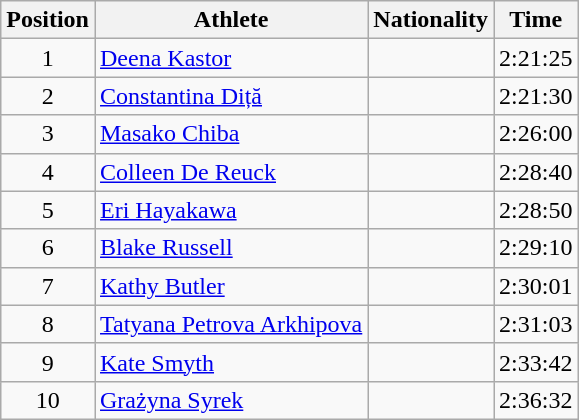<table class="wikitable sortable">
<tr>
<th>Position</th>
<th>Athlete</th>
<th>Nationality</th>
<th>Time</th>
</tr>
<tr>
<td style="text-align:center">1</td>
<td><a href='#'>Deena Kastor</a></td>
<td></td>
<td>2:21:25</td>
</tr>
<tr>
<td style="text-align:center">2</td>
<td><a href='#'>Constantina Diță</a></td>
<td></td>
<td>2:21:30</td>
</tr>
<tr>
<td style="text-align:center">3</td>
<td><a href='#'>Masako Chiba</a></td>
<td></td>
<td>2:26:00</td>
</tr>
<tr>
<td style="text-align:center">4</td>
<td><a href='#'>Colleen De Reuck</a></td>
<td></td>
<td>2:28:40</td>
</tr>
<tr>
<td style="text-align:center">5</td>
<td><a href='#'>Eri Hayakawa</a></td>
<td></td>
<td>2:28:50</td>
</tr>
<tr>
<td style="text-align:center">6</td>
<td><a href='#'>Blake Russell</a></td>
<td></td>
<td>2:29:10</td>
</tr>
<tr>
<td style="text-align:center">7</td>
<td><a href='#'>Kathy Butler</a></td>
<td></td>
<td>2:30:01</td>
</tr>
<tr>
<td style="text-align:center">8</td>
<td><a href='#'>Tatyana Petrova Arkhipova</a></td>
<td></td>
<td>2:31:03</td>
</tr>
<tr>
<td style="text-align:center">9</td>
<td><a href='#'>Kate Smyth</a></td>
<td></td>
<td>2:33:42</td>
</tr>
<tr>
<td style="text-align:center">10</td>
<td><a href='#'>Grażyna Syrek</a></td>
<td></td>
<td>2:36:32</td>
</tr>
</table>
